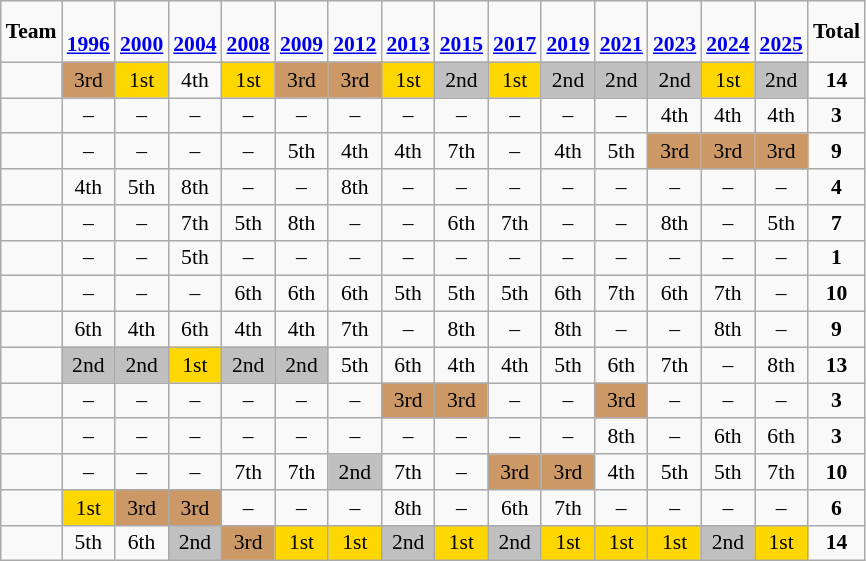<table class="wikitable" style="text-align:center; font-size:90%">
<tr bgcolor=>
<td><strong>Team</strong></td>
<td><strong><br><a href='#'>1996</a></strong></td>
<td><strong><br><a href='#'>2000</a></strong></td>
<td><strong><br><a href='#'>2004</a></strong></td>
<td><strong><br><a href='#'>2008</a></strong></td>
<td><strong><br><a href='#'>2009</a></strong></td>
<td><strong><br><a href='#'>2012</a></strong></td>
<td><strong><br><a href='#'>2013</a></strong></td>
<td><strong><br><a href='#'>2015</a></strong></td>
<td><strong><br><a href='#'>2017</a></strong></td>
<td><strong><br><a href='#'>2019</a></strong></td>
<td><strong><br><a href='#'>2021</a></strong></td>
<td><strong><br><a href='#'>2023</a></strong></td>
<td><strong><br><a href='#'>2024</a></strong></td>
<td><strong><br><a href='#'>2025</a></strong></td>
<td><strong>Total</strong></td>
</tr>
<tr>
<td align=left></td>
<td bgcolor=#cc9966>3rd</td>
<td bgcolor=gold>1st</td>
<td>4th</td>
<td bgcolor=gold>1st</td>
<td bgcolor=#cc9966>3rd</td>
<td bgcolor=#cc9966>3rd</td>
<td bgcolor=gold>1st</td>
<td bgcolor=silver>2nd</td>
<td bgcolor=gold>1st</td>
<td bgcolor=silver>2nd</td>
<td bgcolor=silver>2nd</td>
<td bgcolor=silver>2nd</td>
<td bgcolor=gold>1st</td>
<td bgcolor=silver>2nd</td>
<td><strong>14</strong></td>
</tr>
<tr>
<td align=left></td>
<td>–</td>
<td>–</td>
<td>–</td>
<td>–</td>
<td>–</td>
<td>–</td>
<td>–</td>
<td>–</td>
<td>–</td>
<td>–</td>
<td>–</td>
<td>4th</td>
<td>4th</td>
<td>4th</td>
<td><strong>3</strong></td>
</tr>
<tr>
<td align=left></td>
<td>–</td>
<td>–</td>
<td>–</td>
<td>–</td>
<td>5th</td>
<td>4th</td>
<td>4th</td>
<td>7th</td>
<td>–</td>
<td>4th</td>
<td>5th</td>
<td bgcolor=#cc9966>3rd</td>
<td bgcolor=#cc9966>3rd</td>
<td bgcolor=#cc9966>3rd</td>
<td><strong>9</strong></td>
</tr>
<tr>
<td align=left></td>
<td>4th</td>
<td>5th</td>
<td>8th</td>
<td>–</td>
<td>–</td>
<td>8th</td>
<td>–</td>
<td>–</td>
<td>–</td>
<td>–</td>
<td>–</td>
<td>–</td>
<td>–</td>
<td>–</td>
<td><strong>4</strong></td>
</tr>
<tr>
<td align=left></td>
<td>–</td>
<td>–</td>
<td>7th</td>
<td>5th</td>
<td>8th</td>
<td>–</td>
<td>–</td>
<td>6th</td>
<td>7th</td>
<td>–</td>
<td>–</td>
<td>8th</td>
<td>–</td>
<td>5th</td>
<td><strong>7</strong></td>
</tr>
<tr>
<td align=left></td>
<td>–</td>
<td>–</td>
<td>5th</td>
<td>–</td>
<td>–</td>
<td>–</td>
<td>–</td>
<td>–</td>
<td>–</td>
<td>–</td>
<td>–</td>
<td>–</td>
<td>–</td>
<td>–</td>
<td><strong>1</strong></td>
</tr>
<tr>
<td align=left></td>
<td>–</td>
<td>–</td>
<td>–</td>
<td>6th</td>
<td>6th</td>
<td>6th</td>
<td>5th</td>
<td>5th</td>
<td>5th</td>
<td>6th</td>
<td>7th</td>
<td>6th</td>
<td>7th</td>
<td>–</td>
<td><strong>10</strong></td>
</tr>
<tr>
<td align=left></td>
<td>6th</td>
<td>4th</td>
<td>6th</td>
<td>4th</td>
<td>4th</td>
<td>7th</td>
<td>–</td>
<td>8th</td>
<td>–</td>
<td>8th</td>
<td>–</td>
<td>–</td>
<td>8th</td>
<td>–</td>
<td><strong>9</strong></td>
</tr>
<tr>
<td align=left></td>
<td bgcolor=silver>2nd</td>
<td bgcolor=silver>2nd</td>
<td bgcolor=gold>1st</td>
<td bgcolor=silver>2nd</td>
<td bgcolor=silver>2nd</td>
<td>5th</td>
<td>6th</td>
<td>4th</td>
<td>4th</td>
<td>5th</td>
<td>6th</td>
<td>7th</td>
<td>–</td>
<td>8th</td>
<td><strong>13</strong></td>
</tr>
<tr>
<td align=left></td>
<td>–</td>
<td>–</td>
<td>–</td>
<td>–</td>
<td>–</td>
<td>–</td>
<td bgcolor=#cc9966>3rd</td>
<td bgcolor=#cc9966>3rd</td>
<td>–</td>
<td>–</td>
<td bgcolor=#cc9966>3rd</td>
<td>–</td>
<td>–</td>
<td>–</td>
<td><strong>3</strong></td>
</tr>
<tr>
<td align=left></td>
<td>–</td>
<td>–</td>
<td>–</td>
<td>–</td>
<td>–</td>
<td>–</td>
<td>–</td>
<td>–</td>
<td>–</td>
<td>–</td>
<td>8th</td>
<td>–</td>
<td>6th</td>
<td>6th</td>
<td><strong>3</strong></td>
</tr>
<tr>
<td align=left></td>
<td>–</td>
<td>–</td>
<td>–</td>
<td>7th</td>
<td>7th</td>
<td bgcolor=silver>2nd</td>
<td>7th</td>
<td>–</td>
<td bgcolor=#cc9966>3rd</td>
<td bgcolor=#cc9966>3rd</td>
<td>4th</td>
<td>5th</td>
<td>5th</td>
<td>7th</td>
<td><strong>10</strong></td>
</tr>
<tr>
<td align=left></td>
<td bgcolor=gold>1st</td>
<td bgcolor=#cc9966>3rd</td>
<td bgcolor=#cc9966>3rd</td>
<td>–</td>
<td>–</td>
<td>–</td>
<td>8th</td>
<td>–</td>
<td>6th</td>
<td>7th</td>
<td>–</td>
<td>–</td>
<td>–</td>
<td>–</td>
<td><strong>6</strong></td>
</tr>
<tr>
<td align=left></td>
<td>5th</td>
<td>6th</td>
<td bgcolor=silver>2nd</td>
<td bgcolor=#cc9966>3rd</td>
<td bgcolor=gold>1st</td>
<td bgcolor=gold>1st</td>
<td bgcolor=silver>2nd</td>
<td bgcolor=gold>1st</td>
<td bgcolor=silver>2nd</td>
<td bgcolor=gold>1st</td>
<td bgcolor=gold>1st</td>
<td bgcolor=gold>1st</td>
<td bgcolor=silver>2nd</td>
<td bgcolor=gold>1st</td>
<td><strong>14</strong></td>
</tr>
</table>
